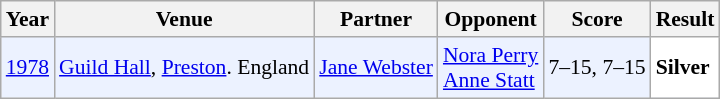<table class="sortable wikitable" style="font-size: 90%;">
<tr>
<th>Year</th>
<th>Venue</th>
<th>Partner</th>
<th>Opponent</th>
<th>Score</th>
<th>Result</th>
</tr>
<tr style="background:#ECF2FF">
<td align="center"><a href='#'>1978</a></td>
<td align="left"><a href='#'>Guild Hall</a>, <a href='#'>Preston</a>. England</td>
<td align="left"> <a href='#'>Jane Webster</a></td>
<td align="left"> <a href='#'>Nora Perry</a> <br>  <a href='#'>Anne Statt</a></td>
<td align="left">7–15, 7–15</td>
<td style="text-align:left; background:white"> <strong>Silver</strong></td>
</tr>
</table>
